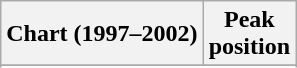<table class="wikitable sortable plainrowheaders"  style="text-align:center">
<tr>
<th scope="col">Chart (1997–2002)</th>
<th scope="col">Peak<br>position</th>
</tr>
<tr>
</tr>
<tr>
</tr>
<tr>
</tr>
</table>
